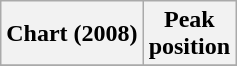<table class="wikitable sortable plainrowheaders" style="text-align:center">
<tr>
<th scope="col">Chart (2008)</th>
<th scope="col">Peak<br>position</th>
</tr>
<tr>
</tr>
</table>
